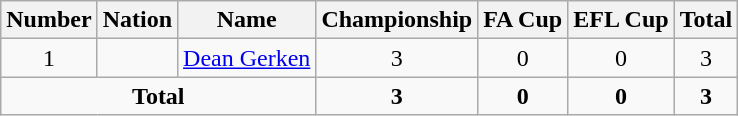<table class="wikitable" style="text-align:center">
<tr>
<th width=0%>Number</th>
<th width=0%>Nation</th>
<th width=0%>Name</th>
<th width=0%>Championship</th>
<th width=0%>FA Cup</th>
<th width=0%>EFL Cup</th>
<th width=0%>Total</th>
</tr>
<tr>
<td>1</td>
<td></td>
<td><a href='#'>Dean Gerken</a></td>
<td>3</td>
<td>0</td>
<td>0</td>
<td>3</td>
</tr>
<tr>
<td colspan=3><strong>Total</strong></td>
<td><strong>3</strong></td>
<td><strong>0</strong></td>
<td><strong>0</strong></td>
<td><strong>3</strong></td>
</tr>
</table>
